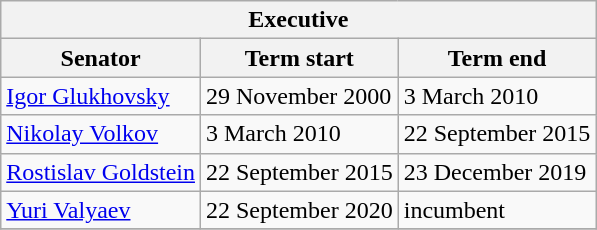<table class="wikitable sortable">
<tr>
<th colspan=3>Executive</th>
</tr>
<tr>
<th>Senator</th>
<th>Term start</th>
<th>Term end</th>
</tr>
<tr>
<td><a href='#'>Igor Glukhovsky</a></td>
<td>29 November 2000</td>
<td>3 March 2010</td>
</tr>
<tr>
<td><a href='#'>Nikolay Volkov</a></td>
<td>3 March 2010</td>
<td>22 September 2015</td>
</tr>
<tr>
<td><a href='#'>Rostislav Goldstein</a></td>
<td>22 September 2015</td>
<td>23 December 2019</td>
</tr>
<tr>
<td><a href='#'>Yuri Valyaev</a></td>
<td>22 September 2020</td>
<td>incumbent</td>
</tr>
<tr>
</tr>
</table>
